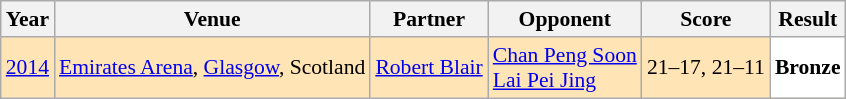<table class="sortable wikitable" style="font-size: 90%;">
<tr>
<th>Year</th>
<th>Venue</th>
<th>Partner</th>
<th>Opponent</th>
<th>Score</th>
<th>Result</th>
</tr>
<tr style="background:#FFE4B5">
<td align="center"><a href='#'>2014</a></td>
<td align="left"><a href='#'>Emirates Arena</a>, <a href='#'>Glasgow</a>, Scotland</td>
<td align="left"> <a href='#'>Robert Blair</a></td>
<td align="left"> <a href='#'>Chan Peng Soon</a><br> <a href='#'>Lai Pei Jing</a></td>
<td align="left">21–17, 21–11</td>
<td style="text-align:left; background:white"> <strong>Bronze</strong></td>
</tr>
</table>
